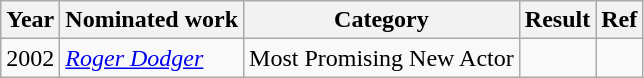<table class="wikitable">
<tr>
<th>Year</th>
<th>Nominated work</th>
<th>Category</th>
<th>Result</th>
<th>Ref</th>
</tr>
<tr>
<td>2002</td>
<td><a href='#'><em>Roger Dodger</em></a></td>
<td>Most Promising New Actor</td>
<td></td>
<td></td>
</tr>
</table>
